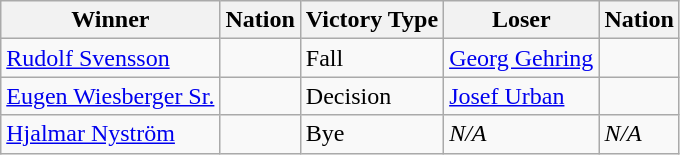<table class="wikitable sortable" style="text-align:left;">
<tr>
<th>Winner</th>
<th>Nation</th>
<th>Victory Type</th>
<th>Loser</th>
<th>Nation</th>
</tr>
<tr>
<td><a href='#'>Rudolf Svensson</a></td>
<td></td>
<td>Fall</td>
<td><a href='#'>Georg Gehring</a></td>
<td></td>
</tr>
<tr>
<td><a href='#'>Eugen Wiesberger Sr.</a></td>
<td></td>
<td>Decision</td>
<td><a href='#'>Josef Urban</a></td>
<td></td>
</tr>
<tr>
<td><a href='#'>Hjalmar Nyström</a></td>
<td></td>
<td>Bye</td>
<td><em>N/A</em></td>
<td><em>N/A</em></td>
</tr>
</table>
